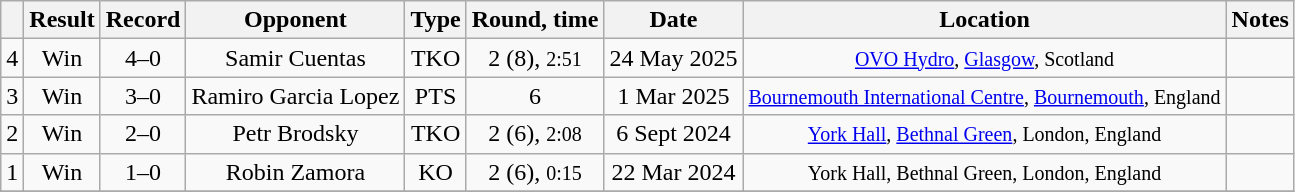<table class="wikitable" style="text-align:center">
<tr>
<th></th>
<th>Result</th>
<th>Record</th>
<th>Opponent</th>
<th>Type</th>
<th>Round, time</th>
<th>Date</th>
<th>Location</th>
<th>Notes</th>
</tr>
<tr>
<td>4</td>
<td>Win</td>
<td>4–0</td>
<td>Samir Cuentas</td>
<td>TKO</td>
<td>2 (8), <small>2:51</small></td>
<td>24 May 2025</td>
<td><small><a href='#'>OVO Hydro</a>, <a href='#'>Glasgow</a>, Scotland</small></td>
<td></td>
</tr>
<tr>
<td>3</td>
<td>Win</td>
<td>3–0</td>
<td>Ramiro Garcia Lopez</td>
<td>PTS</td>
<td>6</td>
<td>1 Mar 2025</td>
<td><small><a href='#'>Bournemouth International Centre</a>, <a href='#'>Bournemouth</a>, England</small></td>
<td></td>
</tr>
<tr>
<td>2</td>
<td>Win</td>
<td>2–0</td>
<td>Petr Brodsky</td>
<td>TKO</td>
<td>2 (6), <small>2:08</small></td>
<td>6 Sept 2024</td>
<td><small><a href='#'>York Hall</a>, <a href='#'>Bethnal Green</a>, London, England</small></td>
<td></td>
</tr>
<tr>
<td>1</td>
<td>Win</td>
<td>1–0</td>
<td>Robin Zamora</td>
<td>KO</td>
<td>2 (6), <small>0:15</small></td>
<td>22 Mar 2024</td>
<td><small>York Hall, Bethnal Green, London, England </small></td>
<td></td>
</tr>
<tr>
</tr>
</table>
